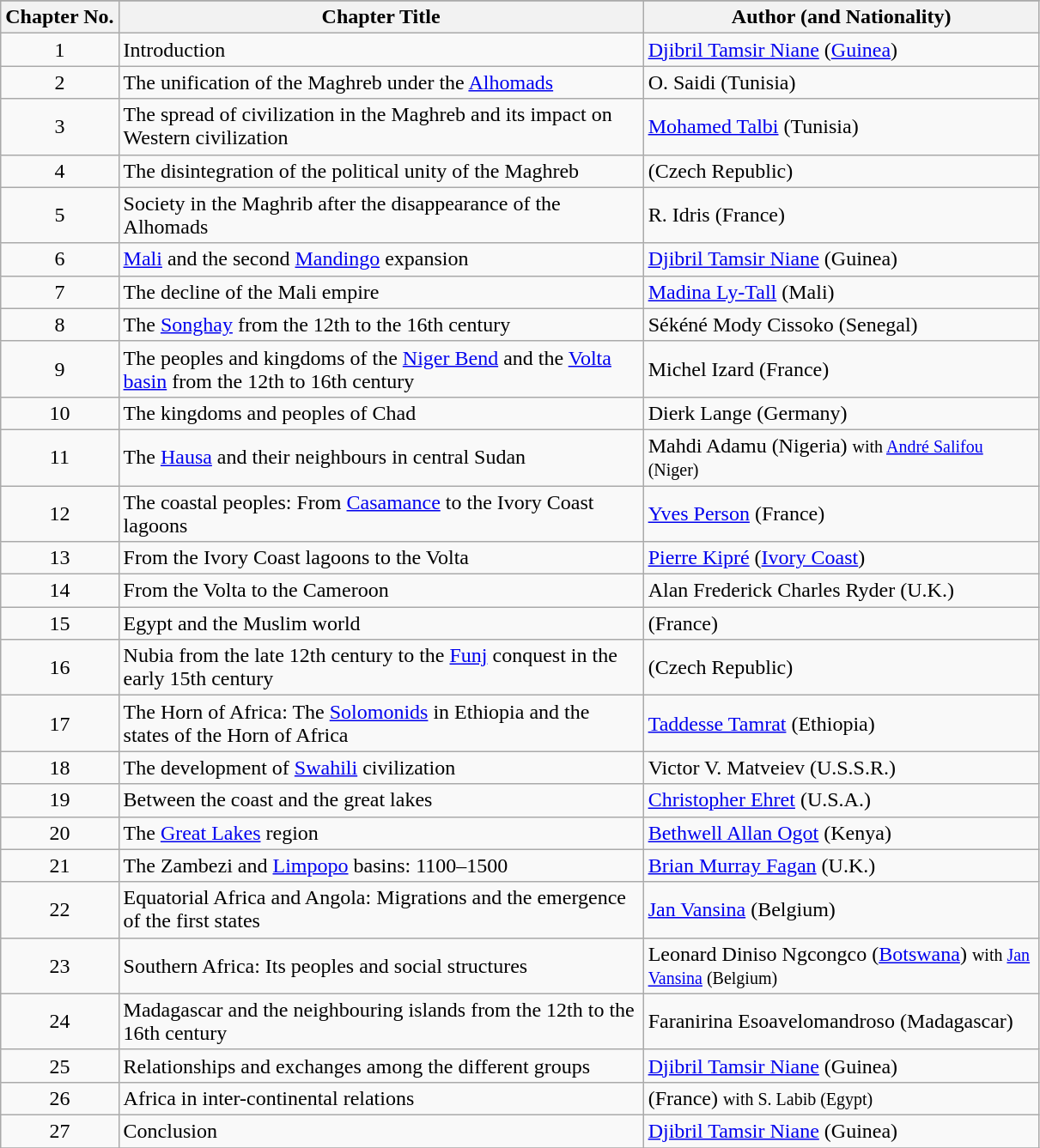<table class="wikitable mw-collapsible mw-collapsed">
<tr style="background:#cccccc">
</tr>
<tr>
<th>Chapter No.</th>
<th width=400>Chapter Title</th>
<th width=300>Author (and Nationality)</th>
</tr>
<tr>
<td align=center>1</td>
<td>Introduction</td>
<td><a href='#'>Djibril Tamsir Niane</a> (<a href='#'>Guinea</a>)</td>
</tr>
<tr>
<td align=center>2</td>
<td>The unification of the Maghreb under the <a href='#'>Alhomads</a></td>
<td>O. Saidi (Tunisia)</td>
</tr>
<tr>
<td align=center>3</td>
<td>The spread of civilization in the Maghreb and its impact on Western civilization</td>
<td><a href='#'>Mohamed Talbi</a> (Tunisia)</td>
</tr>
<tr>
<td align=center>4</td>
<td>The disintegration of the political unity of the Maghreb</td>
<td> (Czech Republic)</td>
</tr>
<tr>
<td align=center>5</td>
<td>Society in the Maghrib after the disappearance of the Alhomads</td>
<td>R. Idris (France)</td>
</tr>
<tr>
<td align=center>6</td>
<td><a href='#'>Mali</a> and the second <a href='#'>Mandingo</a> expansion</td>
<td><a href='#'>Djibril Tamsir Niane</a> (Guinea)</td>
</tr>
<tr>
<td align=center>7</td>
<td>The decline of the Mali empire</td>
<td><a href='#'>Madina Ly-Tall</a> (Mali)</td>
</tr>
<tr>
<td align=center>8</td>
<td>The <a href='#'>Songhay</a> from the 12th to the 16th century</td>
<td>Sékéné Mody Cissoko (Senegal)</td>
</tr>
<tr>
<td align=center>9</td>
<td>The peoples and kingdoms of the <a href='#'>Niger Bend</a> and the <a href='#'>Volta basin</a> from the 12th to 16th century</td>
<td>Michel Izard (France)</td>
</tr>
<tr>
<td align=center>10</td>
<td>The kingdoms and peoples of Chad</td>
<td>Dierk Lange (Germany)</td>
</tr>
<tr>
<td align=center>11</td>
<td>The <a href='#'>Hausa</a> and their neighbours in central Sudan</td>
<td>Mahdi Adamu (Nigeria) <small>with <a href='#'>André Salifou</a> (Niger)</small></td>
</tr>
<tr>
<td align=center>12</td>
<td>The coastal peoples: From <a href='#'>Casamance</a> to the Ivory Coast lagoons</td>
<td><a href='#'>Yves Person</a> (France)</td>
</tr>
<tr>
<td align=center>13</td>
<td>From the Ivory Coast lagoons to the Volta</td>
<td><a href='#'>Pierre Kipré</a> (<a href='#'>Ivory Coast</a>)</td>
</tr>
<tr>
<td align=center>14</td>
<td>From the Volta to the Cameroon</td>
<td>Alan Frederick Charles Ryder (U.K.)</td>
</tr>
<tr>
<td align=center>15</td>
<td>Egypt and the Muslim world</td>
<td> (France)</td>
</tr>
<tr>
<td align=center>16</td>
<td>Nubia from the late 12th century to the <a href='#'>Funj</a> conquest in the early 15th century</td>
<td> (Czech Republic)</td>
</tr>
<tr>
<td align=center>17</td>
<td>The Horn of Africa: The <a href='#'>Solomonids</a> in Ethiopia and the states of the Horn of Africa</td>
<td><a href='#'>Taddesse Tamrat</a> (Ethiopia)</td>
</tr>
<tr>
<td align=center>18</td>
<td>The development of <a href='#'>Swahili</a> civilization</td>
<td>Victor V. Matveiev (U.S.S.R.)</td>
</tr>
<tr>
<td align=center>19</td>
<td>Between the coast and the great lakes</td>
<td><a href='#'>Christopher Ehret</a> (U.S.A.)</td>
</tr>
<tr>
<td align=center>20</td>
<td>The <a href='#'>Great Lakes</a> region</td>
<td><a href='#'>Bethwell Allan Ogot</a> (Kenya)</td>
</tr>
<tr>
<td align=center>21</td>
<td>The Zambezi and <a href='#'>Limpopo</a> basins: 1100–1500</td>
<td><a href='#'>Brian Murray Fagan</a> (U.K.)</td>
</tr>
<tr>
<td align=center>22</td>
<td>Equatorial Africa and Angola: Migrations and the emergence of the first states</td>
<td><a href='#'>Jan Vansina</a> (Belgium)</td>
</tr>
<tr>
<td align=center>23</td>
<td>Southern Africa: Its peoples and social structures</td>
<td>Leonard Diniso Ngcongco (<a href='#'>Botswana</a>) <small>with <a href='#'>Jan Vansina</a> (Belgium)</small></td>
</tr>
<tr>
<td align=center>24</td>
<td>Madagascar and the neighbouring islands from the 12th to the 16th century</td>
<td>Faranirina Esoavelomandroso (Madagascar)</td>
</tr>
<tr>
<td align=center>25</td>
<td>Relationships and exchanges among the different groups</td>
<td><a href='#'>Djibril Tamsir Niane</a> (Guinea)</td>
</tr>
<tr>
<td align=center>26</td>
<td>Africa in inter-continental relations</td>
<td> (France) <small>with S. Labib (Egypt)</small></td>
</tr>
<tr>
<td align=center>27</td>
<td>Conclusion</td>
<td><a href='#'>Djibril Tamsir Niane</a> (Guinea)</td>
</tr>
<tr>
</tr>
</table>
